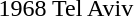<table>
<tr>
<td>1968 Tel Aviv <br></td>
<td></td>
<td></td>
<td></td>
</tr>
</table>
